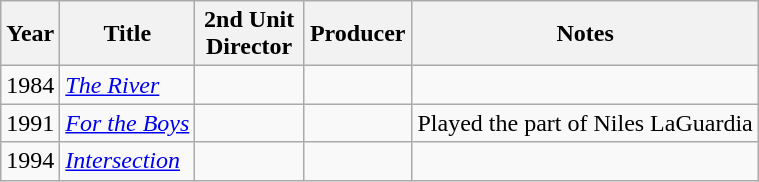<table class="wikitable">
<tr>
<th>Year</th>
<th>Title</th>
<th width=65>2nd Unit<br>Director</th>
<th width=65>Producer</th>
<th>Notes</th>
</tr>
<tr>
<td>1984</td>
<td><em><a href='#'>The River</a></em></td>
<td></td>
<td></td>
<td></td>
</tr>
<tr>
<td>1991</td>
<td><em><a href='#'>For the Boys</a></em></td>
<td></td>
<td></td>
<td>Played the part of Niles LaGuardia</td>
</tr>
<tr>
<td>1994</td>
<td><em><a href='#'>Intersection</a></em></td>
<td></td>
<td></td>
<td></td>
</tr>
</table>
